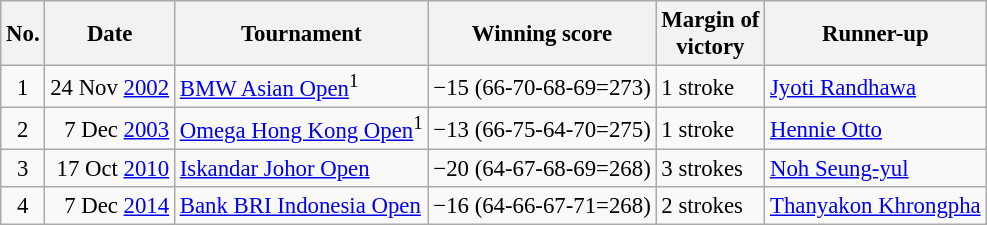<table class="wikitable" style="font-size:95%;">
<tr>
<th>No.</th>
<th>Date</th>
<th>Tournament</th>
<th>Winning score</th>
<th>Margin of<br>victory</th>
<th>Runner-up</th>
</tr>
<tr>
<td align=center>1</td>
<td align=right>24 Nov <a href='#'>2002</a></td>
<td><a href='#'>BMW Asian Open</a><sup>1</sup></td>
<td>−15 (66-70-68-69=273)</td>
<td>1 stroke</td>
<td> <a href='#'>Jyoti Randhawa</a></td>
</tr>
<tr>
<td align=center>2</td>
<td align=right>7 Dec <a href='#'>2003</a></td>
<td><a href='#'>Omega Hong Kong Open</a><sup>1</sup></td>
<td>−13 (66-75-64-70=275)</td>
<td>1 stroke</td>
<td> <a href='#'>Hennie Otto</a></td>
</tr>
<tr>
<td align=center>3</td>
<td align=right>17 Oct <a href='#'>2010</a></td>
<td><a href='#'>Iskandar Johor Open</a></td>
<td>−20 (64-67-68-69=268)</td>
<td>3 strokes</td>
<td> <a href='#'>Noh Seung-yul</a></td>
</tr>
<tr>
<td align=center>4</td>
<td align=right>7 Dec <a href='#'>2014</a></td>
<td><a href='#'>Bank BRI Indonesia Open</a></td>
<td>−16 (64-66-67-71=268)</td>
<td>2 strokes</td>
<td> <a href='#'>Thanyakon Khrongpha</a></td>
</tr>
</table>
